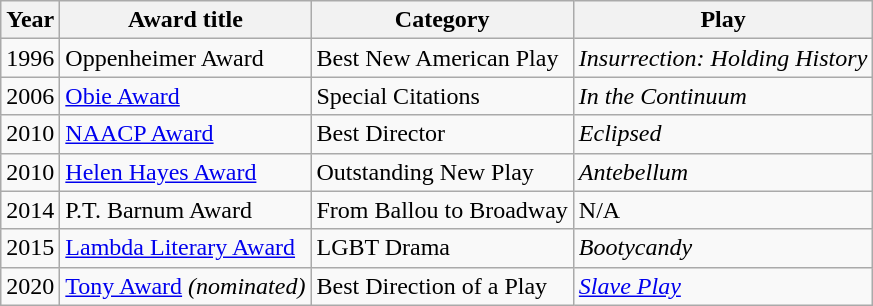<table class="wikitable">
<tr>
<th>Year</th>
<th>Award title</th>
<th>Category</th>
<th>Play</th>
</tr>
<tr>
<td>1996</td>
<td>Oppenheimer Award</td>
<td>Best New American Play</td>
<td><em>Insurrection: Holding History</em></td>
</tr>
<tr>
<td>2006</td>
<td><a href='#'>Obie Award</a></td>
<td>Special Citations</td>
<td><em>In the Continuum</em></td>
</tr>
<tr>
<td>2010</td>
<td><a href='#'>NAACP Award</a></td>
<td>Best Director</td>
<td><em>Eclipsed</em></td>
</tr>
<tr>
<td>2010</td>
<td><a href='#'>Helen Hayes Award</a></td>
<td>Outstanding New Play</td>
<td><em>Antebellum</em></td>
</tr>
<tr>
<td>2014</td>
<td>P.T. Barnum Award</td>
<td>From Ballou to Broadway</td>
<td>N/A</td>
</tr>
<tr>
<td>2015</td>
<td><a href='#'>Lambda Literary Award</a></td>
<td>LGBT Drama</td>
<td><em>Bootycandy</em></td>
</tr>
<tr>
<td>2020</td>
<td><a href='#'>Tony Award</a> <em>(nominated)</em></td>
<td>Best Direction of a Play</td>
<td><em><a href='#'>Slave Play</a></em></td>
</tr>
</table>
